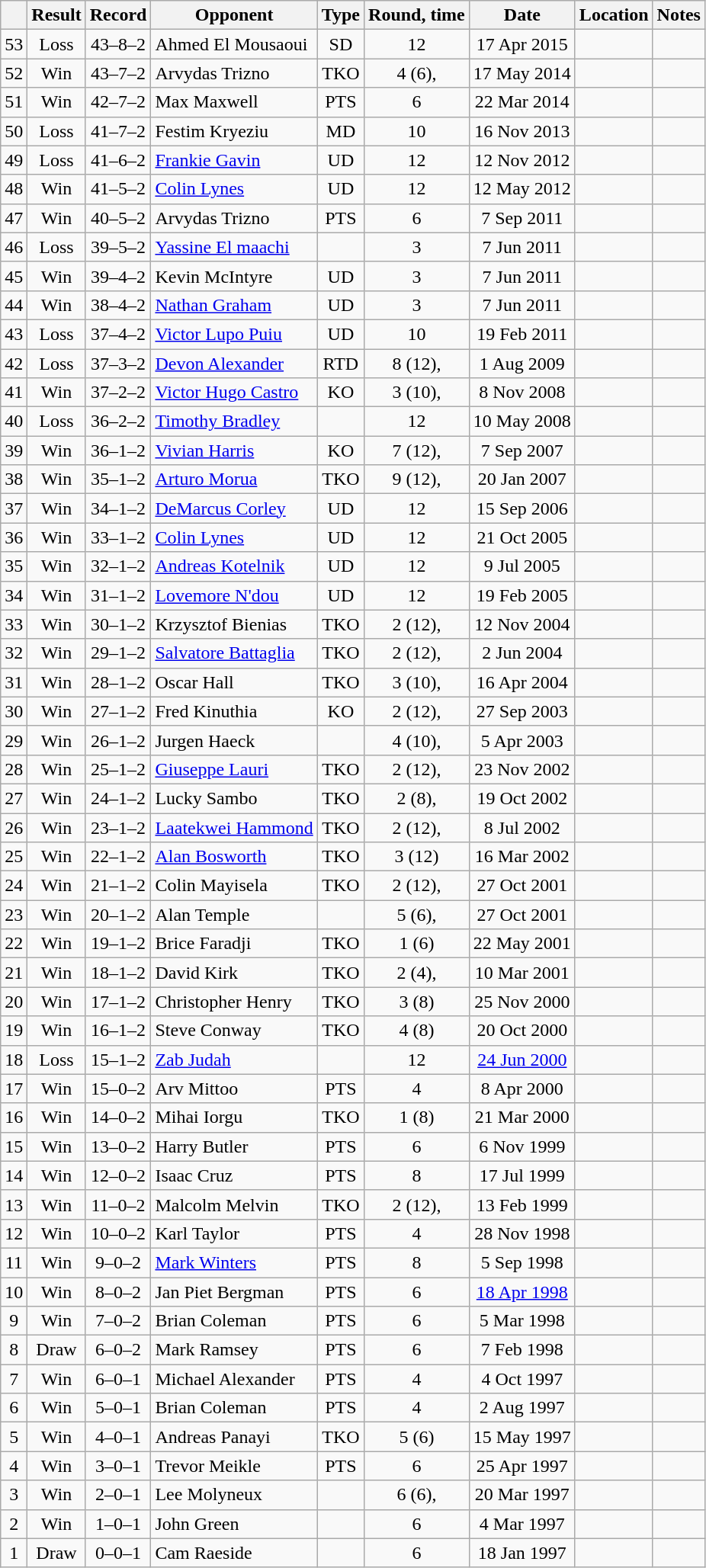<table class="wikitable" style="text-align:center">
<tr>
<th></th>
<th>Result</th>
<th>Record</th>
<th>Opponent</th>
<th>Type</th>
<th>Round, time</th>
<th>Date</th>
<th>Location</th>
<th>Notes</th>
</tr>
<tr>
<td>53</td>
<td>Loss</td>
<td>43–8–2</td>
<td style="text-align:left;">Ahmed El Mousaoui</td>
<td>SD</td>
<td>12</td>
<td>17 Apr 2015</td>
<td style="text-align:left;"></td>
<td style="text-align:left;"></td>
</tr>
<tr>
<td>52</td>
<td>Win</td>
<td>43–7–2</td>
<td style="text-align:left;">Arvydas Trizno</td>
<td>TKO</td>
<td>4 (6), </td>
<td>17 May 2014</td>
<td style="text-align:left;"></td>
<td></td>
</tr>
<tr>
<td>51</td>
<td>Win</td>
<td>42–7–2</td>
<td style="text-align:left;">Max Maxwell</td>
<td>PTS</td>
<td>6</td>
<td>22 Mar 2014</td>
<td style="text-align:left;"></td>
<td></td>
</tr>
<tr>
<td>50</td>
<td>Loss</td>
<td>41–7–2</td>
<td style="text-align:left;">Festim Kryeziu</td>
<td>MD</td>
<td>10</td>
<td>16 Nov 2013</td>
<td style="text-align:left;"></td>
<td></td>
</tr>
<tr>
<td>49</td>
<td>Loss</td>
<td>41–6–2</td>
<td style="text-align:left;"><a href='#'>Frankie Gavin</a></td>
<td>UD</td>
<td>12</td>
<td>12 Nov 2012</td>
<td style="text-align:left;"></td>
<td style="text-align:left;"></td>
</tr>
<tr>
<td>48</td>
<td>Win</td>
<td>41–5–2</td>
<td style="text-align:left;"><a href='#'>Colin Lynes</a></td>
<td>UD</td>
<td>12</td>
<td>12 May 2012</td>
<td style="text-align:left;"></td>
<td style="text-align:left;"></td>
</tr>
<tr>
<td>47</td>
<td>Win</td>
<td>40–5–2</td>
<td style="text-align:left;">Arvydas Trizno</td>
<td>PTS</td>
<td>6</td>
<td>7 Sep 2011</td>
<td style="text-align:left;"></td>
<td></td>
</tr>
<tr>
<td>46</td>
<td>Loss</td>
<td>39–5–2</td>
<td style="text-align:left;"><a href='#'>Yassine El maachi</a></td>
<td></td>
<td>3</td>
<td>7 Jun 2011</td>
<td style="text-align:left;"></td>
<td style="text-align:left;"></td>
</tr>
<tr>
<td>45</td>
<td>Win</td>
<td>39–4–2</td>
<td style="text-align:left;">Kevin McIntyre</td>
<td>UD</td>
<td>3</td>
<td>7 Jun 2011</td>
<td style="text-align:left;"></td>
<td style="text-align:left;"></td>
</tr>
<tr>
<td>44</td>
<td>Win</td>
<td>38–4–2</td>
<td style="text-align:left;"><a href='#'>Nathan Graham</a></td>
<td>UD</td>
<td>3</td>
<td>7 Jun 2011</td>
<td style="text-align:left;"></td>
<td style="text-align:left;"></td>
</tr>
<tr>
<td>43</td>
<td>Loss</td>
<td>37–4–2</td>
<td style="text-align:left;"><a href='#'>Victor Lupo Puiu</a></td>
<td>UD</td>
<td>10</td>
<td>19 Feb 2011</td>
<td style="text-align:left;"></td>
<td style="text-align:left;"></td>
</tr>
<tr>
<td>42</td>
<td>Loss</td>
<td>37–3–2</td>
<td style="text-align:left;"><a href='#'>Devon Alexander</a></td>
<td>RTD</td>
<td>8 (12), </td>
<td>1 Aug 2009</td>
<td style="text-align:left;"></td>
<td style="text-align:left;"></td>
</tr>
<tr>
<td>41</td>
<td>Win</td>
<td>37–2–2</td>
<td style="text-align:left;"><a href='#'>Victor Hugo Castro</a></td>
<td>KO</td>
<td>3 (10), </td>
<td>8 Nov 2008</td>
<td style="text-align:left;"></td>
<td></td>
</tr>
<tr>
<td>40</td>
<td>Loss</td>
<td>36–2–2</td>
<td style="text-align:left;"><a href='#'>Timothy Bradley</a></td>
<td></td>
<td>12</td>
<td>10 May 2008</td>
<td style="text-align:left;"></td>
<td style="text-align:left;"></td>
</tr>
<tr>
<td>39</td>
<td>Win</td>
<td>36–1–2</td>
<td style="text-align:left;"><a href='#'>Vivian Harris</a></td>
<td>KO</td>
<td>7 (12), </td>
<td>7 Sep 2007</td>
<td style="text-align:left;"></td>
<td style="text-align:left;"></td>
</tr>
<tr>
<td>38</td>
<td>Win</td>
<td>35–1–2</td>
<td style="text-align:left;"><a href='#'>Arturo Morua</a></td>
<td>TKO</td>
<td>9 (12), </td>
<td>20 Jan 2007</td>
<td style="text-align:left;"></td>
<td style="text-align:left;"></td>
</tr>
<tr>
<td>37</td>
<td>Win</td>
<td>34–1–2</td>
<td style="text-align:left;"><a href='#'>DeMarcus Corley</a></td>
<td>UD</td>
<td>12</td>
<td>15 Sep 2006</td>
<td style="text-align:left;"></td>
<td style="text-align:left;"></td>
</tr>
<tr>
<td>36</td>
<td>Win</td>
<td>33–1–2</td>
<td style="text-align:left;"><a href='#'>Colin Lynes</a></td>
<td>UD</td>
<td>12</td>
<td>21 Oct 2005</td>
<td style="text-align:left;"></td>
<td style="text-align:left;"></td>
</tr>
<tr>
<td>35</td>
<td>Win</td>
<td>32–1–2</td>
<td style="text-align:left;"><a href='#'>Andreas Kotelnik</a></td>
<td>UD</td>
<td>12</td>
<td>9 Jul 2005</td>
<td style="text-align:left;"></td>
<td style="text-align:left;"></td>
</tr>
<tr>
<td>34</td>
<td>Win</td>
<td>31–1–2</td>
<td style="text-align:left;"><a href='#'>Lovemore N'dou</a></td>
<td>UD</td>
<td>12</td>
<td>19 Feb 2005</td>
<td style="text-align:left;"></td>
<td></td>
</tr>
<tr>
<td>33</td>
<td>Win</td>
<td>30–1–2</td>
<td style="text-align:left;">Krzysztof Bienias</td>
<td>TKO</td>
<td>2 (12), </td>
<td>12 Nov 2004</td>
<td style="text-align:left;"></td>
<td style="text-align:left;"></td>
</tr>
<tr>
<td>32</td>
<td>Win</td>
<td>29–1–2</td>
<td style="text-align:left;"><a href='#'>Salvatore Battaglia</a></td>
<td>TKO</td>
<td>2 (12), </td>
<td>2 Jun 2004</td>
<td style="text-align:left;"></td>
<td style="text-align:left;"></td>
</tr>
<tr>
<td>31</td>
<td>Win</td>
<td>28–1–2</td>
<td style="text-align:left;">Oscar Hall</td>
<td>TKO</td>
<td>3 (10), </td>
<td>16 Apr 2004</td>
<td style="text-align:left;"></td>
<td></td>
</tr>
<tr>
<td>30</td>
<td>Win</td>
<td>27–1–2</td>
<td style="text-align:left;">Fred Kinuthia</td>
<td>KO</td>
<td>2 (12), </td>
<td>27 Sep 2003</td>
<td style="text-align:left;"></td>
<td style="text-align:left;"></td>
</tr>
<tr>
<td>29</td>
<td>Win</td>
<td>26–1–2</td>
<td style="text-align:left;">Jurgen Haeck</td>
<td></td>
<td>4 (10), </td>
<td>5 Apr 2003</td>
<td style="text-align:left;"></td>
<td style="text-align:left;"></td>
</tr>
<tr>
<td>28</td>
<td>Win</td>
<td>25–1–2</td>
<td style="text-align:left;"><a href='#'>Giuseppe Lauri</a></td>
<td>TKO</td>
<td>2 (12), </td>
<td>23 Nov 2002</td>
<td style="text-align:left;"></td>
<td></td>
</tr>
<tr>
<td>27</td>
<td>Win</td>
<td>24–1–2</td>
<td style="text-align:left;">Lucky Sambo</td>
<td>TKO</td>
<td>2 (8), </td>
<td>19 Oct 2002</td>
<td style="text-align:left;"></td>
<td></td>
</tr>
<tr>
<td>26</td>
<td>Win</td>
<td>23–1–2</td>
<td style="text-align:left;"><a href='#'>Laatekwei Hammond</a></td>
<td>TKO</td>
<td>2 (12), </td>
<td>8 Jul 2002</td>
<td style="text-align:left;"></td>
<td style="text-align:left;"></td>
</tr>
<tr>
<td>25</td>
<td>Win</td>
<td>22–1–2</td>
<td style="text-align:left;"><a href='#'>Alan Bosworth</a></td>
<td>TKO</td>
<td>3 (12)</td>
<td>16 Mar 2002</td>
<td style="text-align:left;"></td>
<td style="text-align:left;"></td>
</tr>
<tr>
<td>24</td>
<td>Win</td>
<td>21–1–2</td>
<td style="text-align:left;">Colin Mayisela</td>
<td>TKO</td>
<td>2 (12), </td>
<td>27 Oct 2001</td>
<td style="text-align:left;"></td>
<td style="text-align:left;"></td>
</tr>
<tr>
<td>23</td>
<td>Win</td>
<td>20–1–2</td>
<td style="text-align:left;">Alan Temple</td>
<td></td>
<td>5 (6), </td>
<td>27 Oct 2001</td>
<td style="text-align:left;"></td>
<td></td>
</tr>
<tr>
<td>22</td>
<td>Win</td>
<td>19–1–2</td>
<td style="text-align:left;">Brice Faradji</td>
<td>TKO</td>
<td>1 (6)</td>
<td>22 May 2001</td>
<td style="text-align:left;"></td>
<td></td>
</tr>
<tr>
<td>21</td>
<td>Win</td>
<td>18–1–2</td>
<td style="text-align:left;">David Kirk</td>
<td>TKO</td>
<td>2 (4), </td>
<td>10 Mar 2001</td>
<td style="text-align:left;"></td>
<td></td>
</tr>
<tr>
<td>20</td>
<td>Win</td>
<td>17–1–2</td>
<td style="text-align:left;">Christopher Henry</td>
<td>TKO</td>
<td>3 (8)</td>
<td>25 Nov 2000</td>
<td style="text-align:left;"></td>
<td></td>
</tr>
<tr>
<td>19</td>
<td>Win</td>
<td>16–1–2</td>
<td style="text-align:left;">Steve Conway</td>
<td>TKO</td>
<td>4 (8)</td>
<td>20 Oct 2000</td>
<td style="text-align:left;"></td>
<td></td>
</tr>
<tr>
<td>18</td>
<td>Loss</td>
<td>15–1–2</td>
<td style="text-align:left;"><a href='#'>Zab Judah</a></td>
<td></td>
<td>12</td>
<td><a href='#'>24 Jun 2000</a></td>
<td style="text-align:left;"></td>
<td style="text-align:left;"></td>
</tr>
<tr>
<td>17</td>
<td>Win</td>
<td>15–0–2</td>
<td style="text-align:left;">Arv Mittoo</td>
<td>PTS</td>
<td>4</td>
<td>8 Apr 2000</td>
<td style="text-align:left;"></td>
<td></td>
</tr>
<tr>
<td>16</td>
<td>Win</td>
<td>14–0–2</td>
<td style="text-align:left;">Mihai Iorgu</td>
<td>TKO</td>
<td>1 (8)</td>
<td>21 Mar 2000</td>
<td style="text-align:left;"></td>
<td></td>
</tr>
<tr>
<td>15</td>
<td>Win</td>
<td>13–0–2</td>
<td style="text-align:left;">Harry Butler</td>
<td>PTS</td>
<td>6</td>
<td>6 Nov 1999</td>
<td style="text-align:left;"></td>
<td></td>
</tr>
<tr>
<td>14</td>
<td>Win</td>
<td>12–0–2</td>
<td style="text-align:left;">Isaac Cruz</td>
<td>PTS</td>
<td>8</td>
<td>17 Jul 1999</td>
<td style="text-align:left;"></td>
<td></td>
</tr>
<tr>
<td>13</td>
<td>Win</td>
<td>11–0–2</td>
<td style="text-align:left;">Malcolm Melvin</td>
<td>TKO</td>
<td>2 (12), </td>
<td>13 Feb 1999</td>
<td style="text-align:left;"></td>
<td style="text-align:left;"></td>
</tr>
<tr>
<td>12</td>
<td>Win</td>
<td>10–0–2</td>
<td style="text-align:left;">Karl Taylor</td>
<td>PTS</td>
<td>4</td>
<td>28 Nov 1998</td>
<td style="text-align:left;"></td>
<td></td>
</tr>
<tr>
<td>11</td>
<td>Win</td>
<td>9–0–2</td>
<td style="text-align:left;"><a href='#'>Mark Winters</a></td>
<td>PTS</td>
<td>8</td>
<td>5 Sep 1998</td>
<td style="text-align:left;"></td>
<td></td>
</tr>
<tr>
<td>10</td>
<td>Win</td>
<td>8–0–2</td>
<td style="text-align:left;">Jan Piet Bergman</td>
<td>PTS</td>
<td>6</td>
<td><a href='#'>18 Apr 1998</a></td>
<td style="text-align:left;"></td>
<td></td>
</tr>
<tr>
<td>9</td>
<td>Win</td>
<td>7–0–2</td>
<td style="text-align:left;">Brian Coleman</td>
<td>PTS</td>
<td>6</td>
<td>5 Mar 1998</td>
<td style="text-align:left;"></td>
<td></td>
</tr>
<tr>
<td>8</td>
<td>Draw</td>
<td>6–0–2</td>
<td style="text-align:left;">Mark Ramsey</td>
<td>PTS</td>
<td>6</td>
<td>7 Feb 1998</td>
<td style="text-align:left;"></td>
<td></td>
</tr>
<tr>
<td>7</td>
<td>Win</td>
<td>6–0–1</td>
<td style="text-align:left;">Michael Alexander</td>
<td>PTS</td>
<td>4</td>
<td>4 Oct 1997</td>
<td style="text-align:left;"></td>
<td></td>
</tr>
<tr>
<td>6</td>
<td>Win</td>
<td>5–0–1</td>
<td style="text-align:left;">Brian Coleman</td>
<td>PTS</td>
<td>4</td>
<td>2 Aug 1997</td>
<td style="text-align:left;"></td>
<td></td>
</tr>
<tr>
<td>5</td>
<td>Win</td>
<td>4–0–1</td>
<td style="text-align:left;">Andreas Panayi</td>
<td>TKO</td>
<td>5 (6)</td>
<td>15 May 1997</td>
<td style="text-align:left;"></td>
<td></td>
</tr>
<tr>
<td>4</td>
<td>Win</td>
<td>3–0–1</td>
<td style="text-align:left;">Trevor Meikle</td>
<td>PTS</td>
<td>6</td>
<td>25 Apr 1997</td>
<td style="text-align:left;"></td>
<td></td>
</tr>
<tr>
<td>3</td>
<td>Win</td>
<td>2–0–1</td>
<td style="text-align:left;">Lee Molyneux</td>
<td></td>
<td>6 (6), </td>
<td>20 Mar 1997</td>
<td style="text-align:left;"></td>
<td></td>
</tr>
<tr>
<td>2</td>
<td>Win</td>
<td>1–0–1</td>
<td style="text-align:left;">John Green</td>
<td></td>
<td>6</td>
<td>4 Mar 1997</td>
<td style="text-align:left;"></td>
<td></td>
</tr>
<tr>
<td>1</td>
<td>Draw</td>
<td>0–0–1</td>
<td style="text-align:left;">Cam Raeside</td>
<td></td>
<td>6</td>
<td>18 Jan 1997</td>
<td style="text-align:left;"></td>
<td></td>
</tr>
</table>
